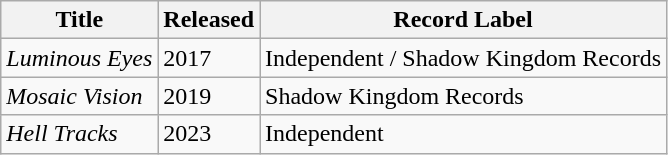<table class="wikitable">
<tr>
<th>Title</th>
<th>Released</th>
<th>Record Label</th>
</tr>
<tr>
<td><em>Luminous Eyes</em></td>
<td>2017</td>
<td>Independent / Shadow Kingdom Records</td>
</tr>
<tr>
<td><em>Mosaic Vision</em></td>
<td>2019</td>
<td>Shadow Kingdom Records</td>
</tr>
<tr>
<td><em>Hell Tracks</em></td>
<td>2023</td>
<td>Independent</td>
</tr>
</table>
